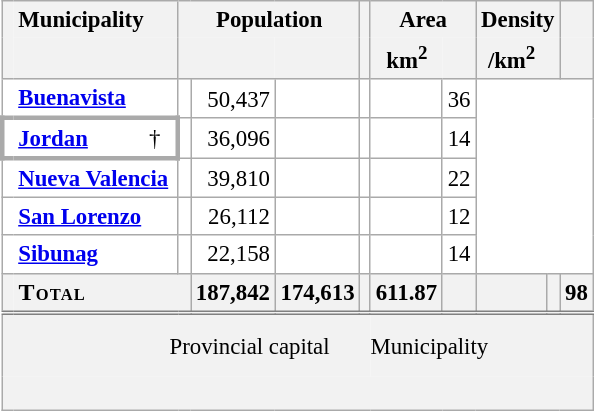<table class="wikitable sortable" style="table-layout:fixed;text-align:right;background-color:white;font-size:95%;border-collapse:collapse;margin:auto;">
<tr>
<th scope="col" style="border-width:thin 0 0 thin;" class="unsortable" rowspan="2"></th>
<th scope="col" style="border-width:thin 0 0 0;text-align:left;padding-right:1.5em;" class="unsortable" colspan="2">Municipality</th>
<th scope="col" style="border-bottom:0;text-align:center;" class="unsortable" colspan="3">Population</th>
<th scope="col" style="border-bottom:0;text-align:center;" class="unsortable"></th>
<th scope="col" style="border-bottom:0;text-align:center;" class="unsortable" colspan="2">Area</th>
<th scope="col" style="border-bottom:0;text-align:center;" class="unsortable" colspan="2">Density</th>
<th scope="col" style="border-bottom:0;text-align:center;" class="unsortable"></th>
</tr>
<tr>
<th style="border-width:0 thin thin 0;" colspan="2"></th>
<th style="border-width:0 0 thin thin;text-align:center;" colspan="2"></th>
<th style="border-width:0 thin thin 0;text-align:center;"></th>
<th style="border-top:0;"></th>
<th style="border-width:0 0 thin thin;text-align:center;">km<sup>2</sup></th>
<th style="border-width:0 thin thin 0;text-align:center;" class="unsortable"></th>
<th style="border-width:0 0 thin thin;text-align:center;">/km<sup>2</sup></th>
<th style="border-width:0 thin thin 0;text-align:center;" class="unsortable"></th>
<th style="border-top:0;"></th>
</tr>
<tr>
<th scope="row" style="border-right:0;background-color:initial;"></th>
<td style="text-align:left;font-weight:bold;border-left:0;" colspan="2"><a href='#'>Buenavista</a></td>
<td></td>
<td>50,437</td>
<td></td>
<td></td>
<td></td>
<td style="text-align:center;">36</td>
</tr>
<tr>
<th scope="row" style="border-width:medium 0 medium medium;background-color:initial;"></th>
<td style="text-align:left;font-weight:bold;border-width:medium 0 medium;"><a href='#'>Jordan</a></td>
<td style="border-width:medium medium medium 0;padding-right:0.7em;">†</td>
<td></td>
<td>36,096</td>
<td></td>
<td></td>
<td></td>
<td style="text-align:center;">14</td>
</tr>
<tr>
<th scope="row" style="border-right:0;background-color:initial;"></th>
<td style="text-align:left;font-weight:bold;border-left:0;" colspan="2"><a href='#'>Nueva Valencia</a></td>
<td></td>
<td>39,810</td>
<td></td>
<td></td>
<td></td>
<td style="text-align:center;">22</td>
</tr>
<tr>
<th scope="row" style="border-right:0;background-color:initial;"></th>
<td style="text-align:left;font-weight:bold;border-left:0;" colspan="2"><a href='#'>San Lorenzo</a></td>
<td></td>
<td>26,112</td>
<td></td>
<td></td>
<td></td>
<td style="text-align:center;">12</td>
</tr>
<tr>
<th scope="row" style="border-right:0;background-color:initial;"></th>
<td style="text-align:left;font-weight:bold;border-left:0;" colspan="2"><a href='#'>Sibunag</a></td>
<td></td>
<td>22,158</td>
<td></td>
<td></td>
<td></td>
<td style="text-align:center;">14</td>
</tr>
<tr class="sortbottom">
<th scope="row" style="border-right:0;"></th>
<th colspan="3" style="border-left:0;text-align:left;font-size:medium;font-variant:small-caps;letter-spacing:0.05em;">Total</th>
<th style="text-align:right;">187,842</th>
<th style="text-align:right;">174,613</th>
<th style="text-align:right;"></th>
<th style="text-align:right;">611.87</th>
<th style="text-align:right;"></th>
<th style="text-align:right;"></th>
<th style="text-align:right;"></th>
<th style="text-align:center;">98</th>
</tr>
<tr class="sortbottom" style="background-color:#F2F2F2;line-height:1.3em;border-top:double grey;">
<td colspan="2" style="border-width:thin 0 0 thin;"></td>
<td colspan="5" style="border-width:thin 0 0 0;text-align:center;padding:0.7em 0;">Provincial capital</td>
<td colspan="6" style="border-width:thin 0 0 0;text-align:left;padding:0.7em 0;">Municipality</td>
</tr>
<tr class="sortbottom" style="background-color:#F2F2F2;line-height:1.3em;font-size:110%;">
<td colspan="13" style="border-top:0;text-align:left;padding:0 11.5em;"><br></td>
</tr>
</table>
